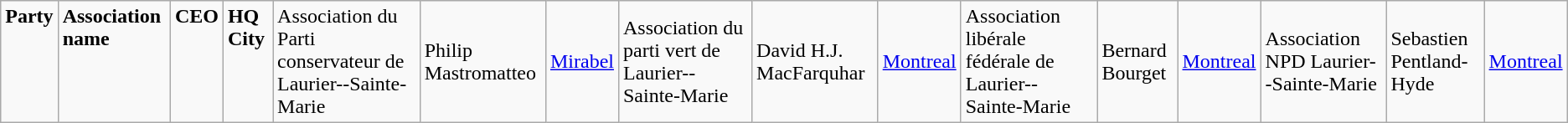<table class="wikitable">
<tr>
<td colspan="2" rowspan="1" align="left" valign="top"><strong>Party</strong></td>
<td valign="top"><strong>Association name</strong></td>
<td valign="top"><strong>CEO</strong></td>
<td valign="top"><strong>HQ City </strong><br></td>
<td>Association du Parti conservateur de Laurier--Sainte-Marie</td>
<td>Philip Mastromatteo</td>
<td><a href='#'>Mirabel</a><br></td>
<td>Association du parti vert de Laurier--Sainte-Marie</td>
<td>David H.J. MacFarquhar</td>
<td><a href='#'>Montreal</a><br></td>
<td>Association libérale fédérale de Laurier--Sainte-Marie</td>
<td>Bernard Bourget</td>
<td><a href='#'>Montreal</a><br></td>
<td>Association NPD Laurier--Sainte-Marie</td>
<td>Sebastien Pentland-Hyde</td>
<td><a href='#'>Montreal</a></td>
</tr>
</table>
